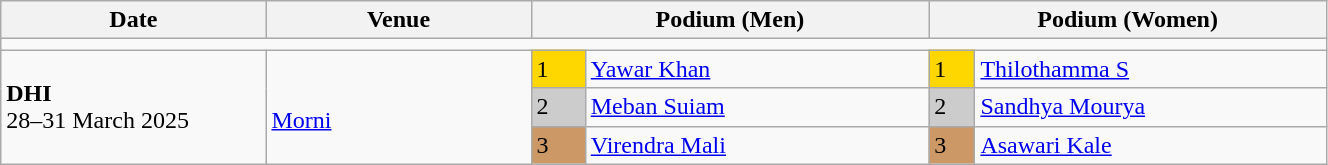<table class="wikitable" width=70%>
<tr>
<th>Date</th>
<th width=20%>Venue</th>
<th colspan=2 width=30%>Podium (Men)</th>
<th colspan=2 width=30%>Podium (Women)</th>
</tr>
<tr>
<td colspan=6></td>
</tr>
<tr>
<td rowspan=3><strong>DHI</strong> <br> 28–31 March 2025</td>
<td rowspan=3><br><a href='#'>Morni</a></td>
<td bgcolor=FFD700>1</td>
<td><a href='#'>Yawar Khan</a></td>
<td bgcolor=FFD700>1</td>
<td><a href='#'>Thilothamma S</a></td>
</tr>
<tr>
<td bgcolor=CCCCCC>2</td>
<td><a href='#'>Meban Suiam</a></td>
<td bgcolor=CCCCCC>2</td>
<td><a href='#'>Sandhya Mourya</a></td>
</tr>
<tr>
<td bgcolor=CC9966>3</td>
<td><a href='#'>Virendra Mali</a></td>
<td bgcolor=CC9966>3</td>
<td><a href='#'>Asawari Kale</a></td>
</tr>
</table>
